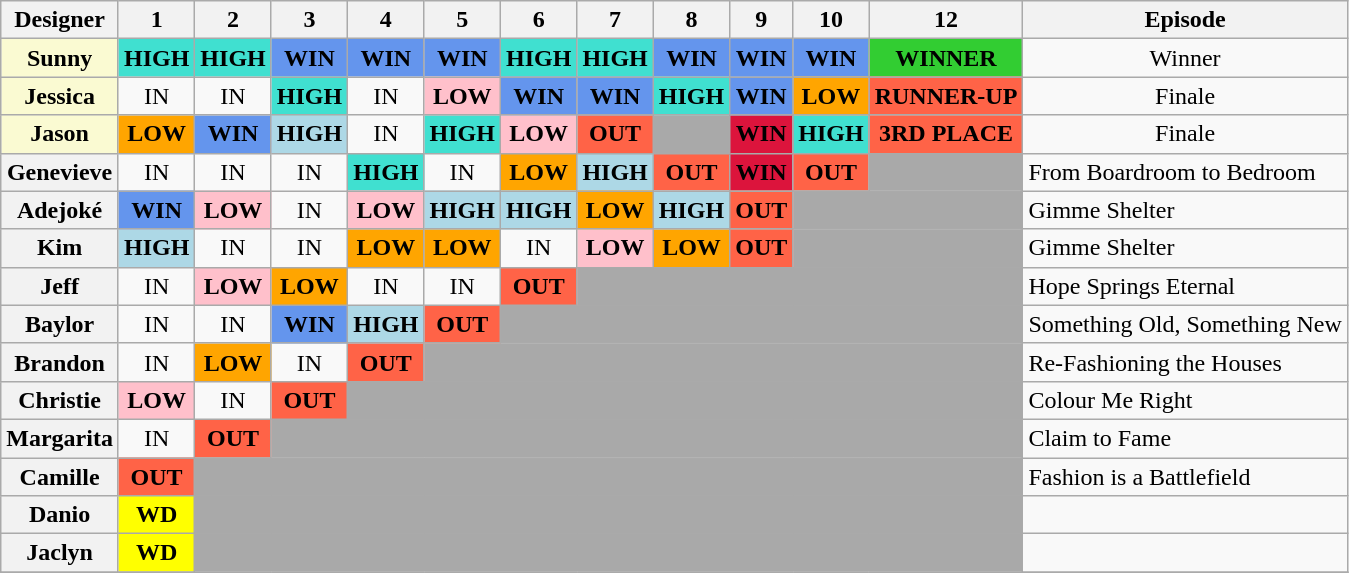<table class="wikitable" style="text-align:center">
<tr>
<th>Designer</th>
<th>1</th>
<th>2</th>
<th>3</th>
<th>4</th>
<th>5</th>
<th>6</th>
<th>7</th>
<th>8</th>
<th>9</th>
<th>10</th>
<th>12</th>
<th>Episode</th>
</tr>
<tr>
<th style="background:#FAFAD2;">Sunny</th>
<td style="background:turquoise;"><strong>HIGH</strong></td>
<td style="background:turquoise;"><strong>HIGH</strong></td>
<td style="background:cornflowerblue;"><strong>WIN</strong></td>
<td style="background:cornflowerblue;"><strong>WIN</strong></td>
<td style="background:cornflowerblue;"><strong>WIN</strong></td>
<td style="background:turquoise;"><strong>HIGH</strong></td>
<td style="background:turquoise;"><strong>HIGH</strong></td>
<td style="background:cornflowerblue;"><strong>WIN</strong></td>
<td style="background:cornflowerblue;"><strong>WIN</strong></td>
<td style="background:cornflowerblue;"><strong>WIN</strong></td>
<td style="background:limegreen;"><strong>WINNER</strong></td>
<td>Winner</td>
</tr>
<tr>
<th style="background:#FAFAD2;">Jessica</th>
<td>IN</td>
<td>IN</td>
<td style="background:turquoise;"><strong>HIGH</strong></td>
<td>IN</td>
<td style="background:pink;"><strong>LOW</strong></td>
<td style="background:cornflowerblue;"><strong>WIN</strong></td>
<td style="background:cornflowerblue;"><strong>WIN</strong></td>
<td style="background:turquoise;"><strong>HIGH</strong></td>
<td style="background:cornflowerblue;"><strong>WIN</strong></td>
<td style="background:orange;"><strong>LOW </strong></td>
<td style="background:tomato;"><strong>RUNNER-UP</strong></td>
<td>Finale</td>
</tr>
<tr>
<th style="background:#FAFAD2;">Jason</th>
<td style="background:orange;"><strong>LOW </strong></td>
<td style="background:cornflowerblue;"><strong>WIN</strong></td>
<td style="background:Lightblue;"><strong>HIGH</strong></td>
<td>IN</td>
<td style="background:turquoise;"><strong>HIGH</strong></td>
<td style="background:pink;"><strong>LOW</strong></td>
<td style="background:tomato;"><strong>OUT</strong></td>
<td colspan=1 style="background:darkgray;"></td>
<td style="background:crimson;"><strong>WIN</strong></td>
<td style="background:turquoise;"><strong>HIGH</strong></td>
<td style="background:tomato;"><strong>3RD PLACE</strong></td>
<td>Finale</td>
</tr>
<tr>
<th>Genevieve</th>
<td>IN</td>
<td>IN</td>
<td>IN</td>
<td style="background:turquoise;"><strong>HIGH</strong></td>
<td>IN</td>
<td style="background:orange;"><strong>LOW</strong></td>
<td style="background:lightblue;"><strong>HIGH</strong></td>
<td style="background:tomato;"><strong>OUT</strong></td>
<td style="background:crimson;"><strong>WIN</strong></td>
<td style="background:tomato;"><strong>OUT</strong></td>
<td colspan=1 style="background:darkgray;"></td>
<td align="left">From Boardroom to Bedroom</td>
</tr>
<tr>
<th>Adejoké</th>
<td style="background:cornflowerblue;"><strong>WIN</strong></td>
<td style="background:pink;"><strong>LOW</strong></td>
<td>IN</td>
<td style="background:pink;"><strong>LOW</strong></td>
<td style="background:lightblue;"><strong>HIGH</strong></td>
<td style="background:lightblue;"><strong>HIGH</strong></td>
<td style="background:orange;"><strong>LOW</strong></td>
<td style="background:lightblue;"><strong>HIGH</strong></td>
<td style="background:tomato;"><strong>OUT</strong></td>
<td colspan=2 style="background:darkgray;"></td>
<td align="left">Gimme Shelter</td>
</tr>
<tr>
<th>Kim</th>
<td style="background:lightblue;"><strong>HIGH</strong></td>
<td>IN</td>
<td>IN</td>
<td style="background:orange;"><strong>LOW</strong></td>
<td style="background:orange;"><strong>LOW</strong></td>
<td>IN</td>
<td style="background:pink;"><strong>LOW</strong></td>
<td style="background:orange;"><strong>LOW</strong></td>
<td style="background:tomato;"><strong>OUT</strong></td>
<td colspan=2 style="background:darkgray;"></td>
<td align="left">Gimme Shelter</td>
</tr>
<tr>
<th>Jeff</th>
<td>IN</td>
<td style="background:pink;"><strong>LOW</strong></td>
<td style="background:orange;"><strong>LOW</strong></td>
<td>IN</td>
<td>IN</td>
<td style="background:tomato;"><strong>OUT</strong></td>
<td colspan=5 style="background:darkgray;"></td>
<td align="left">Hope Springs Eternal</td>
</tr>
<tr>
<th>Baylor</th>
<td>IN</td>
<td>IN</td>
<td style="background:cornflowerblue;"><strong>WIN</strong></td>
<td style="background:lightblue;"><strong>HIGH</strong></td>
<td style="background:tomato;"><strong>OUT</strong></td>
<td colspan=6 style="background:darkgray;"></td>
<td align="left">Something Old, Something New</td>
</tr>
<tr>
<th>Brandon</th>
<td>IN</td>
<td style="background:orange;"><strong>LOW</strong></td>
<td>IN</td>
<td style="background:tomato;"><strong>OUT</strong></td>
<td colspan=7 style="background:darkgray;"></td>
<td align="left">Re-Fashioning the Houses</td>
</tr>
<tr>
<th>Christie</th>
<td style="background:pink;"><strong>LOW</strong></td>
<td>IN</td>
<td style="background:tomato;"><strong>OUT</strong></td>
<td colspan=8 style="background:darkgray;"></td>
<td align="left">Colour Me Right</td>
</tr>
<tr>
<th>Margarita</th>
<td>IN</td>
<td style="background:tomato;"><strong>OUT</strong></td>
<td colspan=9 style="background:darkgray;"></td>
<td align="left">Claim to Fame</td>
</tr>
<tr>
<th>Camille</th>
<td style="background:tomato;"><strong>OUT</strong></td>
<td colspan=10 style="background:darkgray;"></td>
<td align="left">Fashion is a Battlefield</td>
</tr>
<tr>
<th>Danio</th>
<td style="background:yellow;"><strong>WD</strong></td>
<td colspan=10 style="background:darkgrey;"></td>
<td></td>
</tr>
<tr>
<th>Jaclyn</th>
<td style="background:yellow;"><strong>WD</strong></td>
<td colspan=10 style="background:darkgrey;"></td>
<td></td>
</tr>
<tr>
</tr>
</table>
